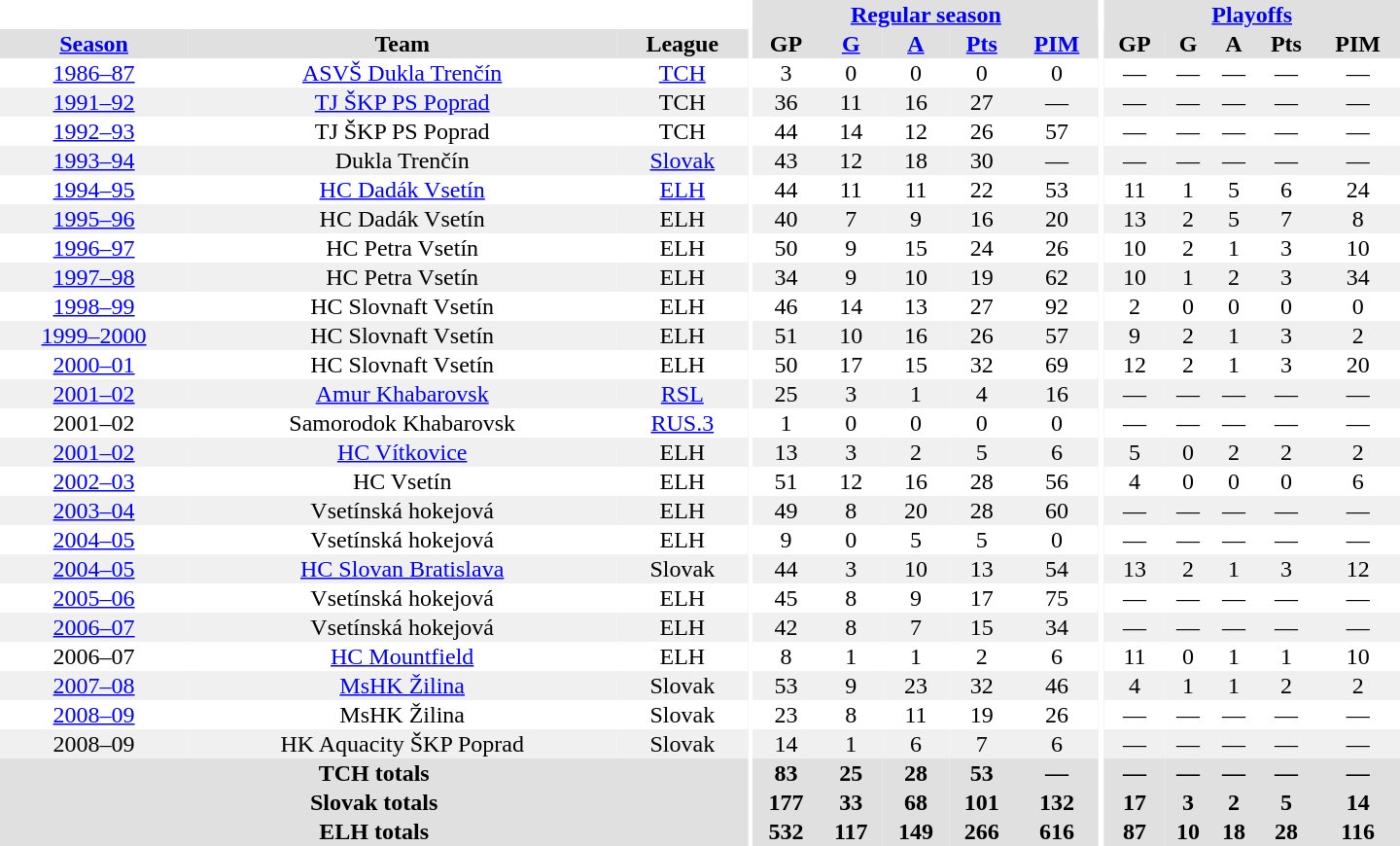<table border="0" cellpadding="1" cellspacing="0" style="text-align:center; width:60em">
<tr bgcolor="#e0e0e0">
<th colspan="3" bgcolor="#ffffff"></th>
<th rowspan="99" bgcolor="#ffffff"></th>
<th colspan="5"><a href='#'>Regular season</a></th>
<th rowspan="99" bgcolor="#ffffff"></th>
<th colspan="5"><a href='#'>Playoffs</a></th>
</tr>
<tr bgcolor="#e0e0e0">
<th><a href='#'>Season</a></th>
<th>Team</th>
<th>League</th>
<th>GP</th>
<th><a href='#'>G</a></th>
<th><a href='#'>A</a></th>
<th><a href='#'>Pts</a></th>
<th><a href='#'>PIM</a></th>
<th>GP</th>
<th>G</th>
<th>A</th>
<th>Pts</th>
<th>PIM</th>
</tr>
<tr>
<td><a href='#'>1986–87</a></td>
<td><a href='#'>ASVŠ Dukla Trenčín</a></td>
<td><a href='#'>TCH</a></td>
<td>3</td>
<td>0</td>
<td>0</td>
<td>0</td>
<td>0</td>
<td>—</td>
<td>—</td>
<td>—</td>
<td>—</td>
<td>—</td>
</tr>
<tr bgcolor="#f0f0f0">
<td><a href='#'>1991–92</a></td>
<td><a href='#'>TJ ŠKP PS Poprad</a></td>
<td>TCH</td>
<td>36</td>
<td>11</td>
<td>16</td>
<td>27</td>
<td>—</td>
<td>—</td>
<td>—</td>
<td>—</td>
<td>—</td>
<td>—</td>
</tr>
<tr>
<td><a href='#'>1992–93</a></td>
<td>TJ ŠKP PS Poprad</td>
<td>TCH</td>
<td>44</td>
<td>14</td>
<td>12</td>
<td>26</td>
<td>57</td>
<td>—</td>
<td>—</td>
<td>—</td>
<td>—</td>
<td>—</td>
</tr>
<tr bgcolor="#f0f0f0">
<td><a href='#'>1993–94</a></td>
<td>Dukla Trenčín</td>
<td><a href='#'>Slovak</a></td>
<td>43</td>
<td>12</td>
<td>18</td>
<td>30</td>
<td>—</td>
<td>—</td>
<td>—</td>
<td>—</td>
<td>—</td>
<td>—</td>
</tr>
<tr>
<td><a href='#'>1994–95</a></td>
<td><a href='#'>HC Dadák Vsetín</a></td>
<td><a href='#'>ELH</a></td>
<td>44</td>
<td>11</td>
<td>11</td>
<td>22</td>
<td>53</td>
<td>11</td>
<td>1</td>
<td>5</td>
<td>6</td>
<td>24</td>
</tr>
<tr bgcolor="#f0f0f0">
<td><a href='#'>1995–96</a></td>
<td>HC Dadák Vsetín</td>
<td>ELH</td>
<td>40</td>
<td>7</td>
<td>9</td>
<td>16</td>
<td>20</td>
<td>13</td>
<td>2</td>
<td>5</td>
<td>7</td>
<td>8</td>
</tr>
<tr>
<td><a href='#'>1996–97</a></td>
<td>HC Petra Vsetín</td>
<td>ELH</td>
<td>50</td>
<td>9</td>
<td>15</td>
<td>24</td>
<td>26</td>
<td>10</td>
<td>2</td>
<td>1</td>
<td>3</td>
<td>10</td>
</tr>
<tr bgcolor="#f0f0f0">
<td><a href='#'>1997–98</a></td>
<td>HC Petra Vsetín</td>
<td>ELH</td>
<td>34</td>
<td>9</td>
<td>10</td>
<td>19</td>
<td>62</td>
<td>10</td>
<td>1</td>
<td>2</td>
<td>3</td>
<td>34</td>
</tr>
<tr>
<td><a href='#'>1998–99</a></td>
<td>HC Slovnaft Vsetín</td>
<td>ELH</td>
<td>46</td>
<td>14</td>
<td>13</td>
<td>27</td>
<td>92</td>
<td>2</td>
<td>0</td>
<td>0</td>
<td>0</td>
<td>0</td>
</tr>
<tr bgcolor="#f0f0f0">
<td><a href='#'>1999–2000</a></td>
<td>HC Slovnaft Vsetín</td>
<td>ELH</td>
<td>51</td>
<td>10</td>
<td>16</td>
<td>26</td>
<td>57</td>
<td>9</td>
<td>2</td>
<td>1</td>
<td>3</td>
<td>2</td>
</tr>
<tr>
<td><a href='#'>2000–01</a></td>
<td>HC Slovnaft Vsetín</td>
<td>ELH</td>
<td>50</td>
<td>17</td>
<td>15</td>
<td>32</td>
<td>69</td>
<td>12</td>
<td>2</td>
<td>1</td>
<td>3</td>
<td>20</td>
</tr>
<tr bgcolor="#f0f0f0">
<td><a href='#'>2001–02</a></td>
<td><a href='#'>Amur Khabarovsk</a></td>
<td><a href='#'>RSL</a></td>
<td>25</td>
<td>3</td>
<td>1</td>
<td>4</td>
<td>16</td>
<td>—</td>
<td>—</td>
<td>—</td>
<td>—</td>
<td>—</td>
</tr>
<tr>
<td>2001–02</td>
<td>Samorodok Khabarovsk</td>
<td><a href='#'>RUS.3</a></td>
<td>1</td>
<td>0</td>
<td>0</td>
<td>0</td>
<td>0</td>
<td>—</td>
<td>—</td>
<td>—</td>
<td>—</td>
<td>—</td>
</tr>
<tr bgcolor="#f0f0f0">
<td><a href='#'>2001–02</a></td>
<td><a href='#'>HC Vítkovice</a></td>
<td>ELH</td>
<td>13</td>
<td>3</td>
<td>2</td>
<td>5</td>
<td>6</td>
<td>5</td>
<td>0</td>
<td>2</td>
<td>2</td>
<td>2</td>
</tr>
<tr>
<td><a href='#'>2002–03</a></td>
<td>HC Vsetín</td>
<td>ELH</td>
<td>51</td>
<td>12</td>
<td>16</td>
<td>28</td>
<td>56</td>
<td>4</td>
<td>0</td>
<td>0</td>
<td>0</td>
<td>6</td>
</tr>
<tr bgcolor="#f0f0f0">
<td><a href='#'>2003–04</a></td>
<td>Vsetínská hokejová</td>
<td>ELH</td>
<td>49</td>
<td>8</td>
<td>20</td>
<td>28</td>
<td>60</td>
<td>—</td>
<td>—</td>
<td>—</td>
<td>—</td>
<td>—</td>
</tr>
<tr>
<td><a href='#'>2004–05</a></td>
<td>Vsetínská hokejová</td>
<td>ELH</td>
<td>9</td>
<td>0</td>
<td>5</td>
<td>5</td>
<td>0</td>
<td>—</td>
<td>—</td>
<td>—</td>
<td>—</td>
<td>—</td>
</tr>
<tr bgcolor="#f0f0f0">
<td><a href='#'>2004–05</a></td>
<td><a href='#'>HC Slovan Bratislava</a></td>
<td>Slovak</td>
<td>44</td>
<td>3</td>
<td>10</td>
<td>13</td>
<td>54</td>
<td>13</td>
<td>2</td>
<td>1</td>
<td>3</td>
<td>12</td>
</tr>
<tr>
<td><a href='#'>2005–06</a></td>
<td>Vsetínská hokejová</td>
<td>ELH</td>
<td>45</td>
<td>8</td>
<td>9</td>
<td>17</td>
<td>75</td>
<td>—</td>
<td>—</td>
<td>—</td>
<td>—</td>
<td>—</td>
</tr>
<tr bgcolor="#f0f0f0">
<td><a href='#'>2006–07</a></td>
<td>Vsetínská hokejová</td>
<td>ELH</td>
<td>42</td>
<td>8</td>
<td>7</td>
<td>15</td>
<td>34</td>
<td>—</td>
<td>—</td>
<td>—</td>
<td>—</td>
<td>—</td>
</tr>
<tr>
<td>2006–07</td>
<td><a href='#'>HC Mountfield</a></td>
<td>ELH</td>
<td>8</td>
<td>1</td>
<td>1</td>
<td>2</td>
<td>6</td>
<td>11</td>
<td>0</td>
<td>1</td>
<td>1</td>
<td>10</td>
</tr>
<tr bgcolor="#f0f0f0">
<td><a href='#'>2007–08</a></td>
<td><a href='#'>MsHK Žilina</a></td>
<td>Slovak</td>
<td>53</td>
<td>9</td>
<td>23</td>
<td>32</td>
<td>46</td>
<td>4</td>
<td>1</td>
<td>1</td>
<td>2</td>
<td>2</td>
</tr>
<tr>
<td><a href='#'>2008–09</a></td>
<td>MsHK Žilina</td>
<td>Slovak</td>
<td>23</td>
<td>8</td>
<td>11</td>
<td>19</td>
<td>26</td>
<td>—</td>
<td>—</td>
<td>—</td>
<td>—</td>
<td>—</td>
</tr>
<tr bgcolor="#f0f0f0">
<td>2008–09</td>
<td>HK Aquacity ŠKP Poprad</td>
<td>Slovak</td>
<td>14</td>
<td>1</td>
<td>6</td>
<td>7</td>
<td>6</td>
<td>—</td>
<td>—</td>
<td>—</td>
<td>—</td>
<td>—</td>
</tr>
<tr bgcolor="#e0e0e0">
<th colspan="3">TCH totals</th>
<th>83</th>
<th>25</th>
<th>28</th>
<th>53</th>
<th>—</th>
<th>—</th>
<th>—</th>
<th>—</th>
<th>—</th>
<th>—</th>
</tr>
<tr bgcolor="#e0e0e0">
<th colspan="3">Slovak totals</th>
<th>177</th>
<th>33</th>
<th>68</th>
<th>101</th>
<th>132</th>
<th>17</th>
<th>3</th>
<th>2</th>
<th>5</th>
<th>14</th>
</tr>
<tr bgcolor="#e0e0e0">
<th colspan="3">ELH totals</th>
<th>532</th>
<th>117</th>
<th>149</th>
<th>266</th>
<th>616</th>
<th>87</th>
<th>10</th>
<th>18</th>
<th>28</th>
<th>116</th>
</tr>
</table>
